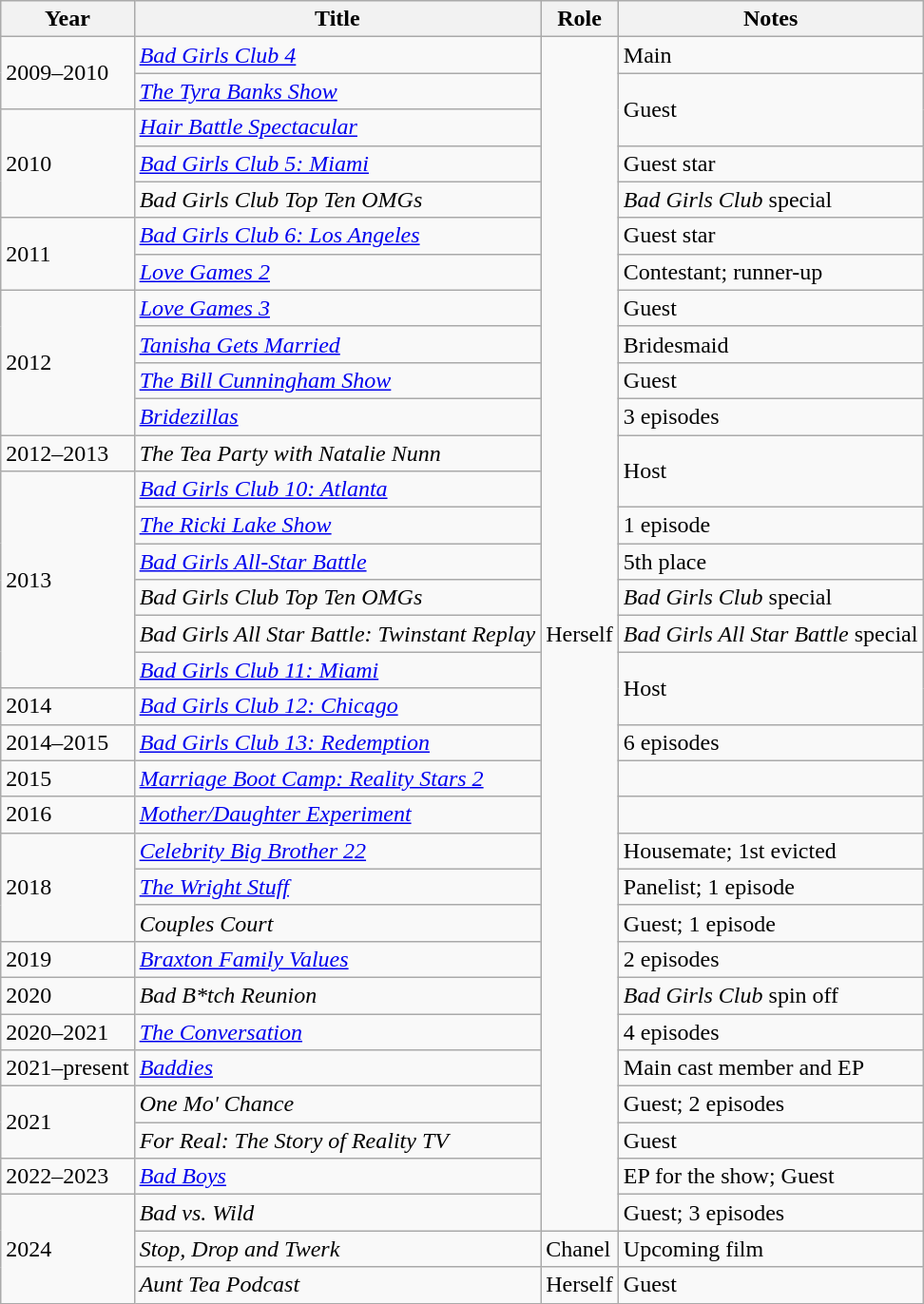<table class="wikitable sortable">
<tr>
<th scope="col">Year</th>
<th scope="col">Title</th>
<th scope="col" class="unsortable">Role</th>
<th scope="col" class="unsortable">Notes</th>
</tr>
<tr>
<td rowspan="2">2009–2010</td>
<td><em><a href='#'>Bad Girls Club 4</a></em></td>
<td rowspan="33">Herself</td>
<td>Main</td>
</tr>
<tr>
<td data-sort-value="Tyra Banks Show, The"><em><a href='#'>The Tyra Banks Show</a></em></td>
<td rowspan="2">Guest</td>
</tr>
<tr>
<td rowspan="3">2010</td>
<td><em><a href='#'>Hair Battle Spectacular</a></em></td>
</tr>
<tr>
<td><em><a href='#'>Bad Girls Club 5: Miami</a></em></td>
<td>Guest star</td>
</tr>
<tr>
<td><em>Bad Girls Club Top Ten OMGs</em></td>
<td><em>Bad Girls Club</em> special</td>
</tr>
<tr>
<td rowspan="2">2011</td>
<td><em><a href='#'>Bad Girls Club 6: Los Angeles</a></em></td>
<td>Guest star</td>
</tr>
<tr>
<td><em><a href='#'>Love Games 2</a></em></td>
<td>Contestant; runner-up</td>
</tr>
<tr>
<td rowspan="4">2012</td>
<td><em><a href='#'>Love Games 3</a></em></td>
<td>Guest</td>
</tr>
<tr>
<td><em><a href='#'>Tanisha Gets Married</a></em></td>
<td>Bridesmaid</td>
</tr>
<tr>
<td data-sort-value="Bill Cunningham Show, The"><em><a href='#'>The Bill Cunningham Show</a></em></td>
<td>Guest</td>
</tr>
<tr>
<td><em><a href='#'>Bridezillas</a></em></td>
<td>3 episodes</td>
</tr>
<tr>
<td>2012–2013</td>
<td data-sort-value="Tea Party with Natalie Nunn, The"><em>The Tea Party with Natalie Nunn</em></td>
<td rowspan="2">Host</td>
</tr>
<tr>
<td rowspan="6">2013</td>
<td><em><a href='#'>Bad Girls Club 10: Atlanta</a></em></td>
</tr>
<tr>
<td data-sort-value="Ricki Lake, The"><em><a href='#'>The Ricki Lake Show</a></em></td>
<td>1 episode</td>
</tr>
<tr>
<td><em><a href='#'>Bad Girls All-Star Battle</a></em></td>
<td>5th place</td>
</tr>
<tr>
<td><em>Bad Girls Club Top Ten OMGs</em></td>
<td><em>Bad Girls Club</em> special</td>
</tr>
<tr>
<td><em>Bad Girls All Star Battle: Twinstant Replay</em></td>
<td><em>Bad Girls All Star Battle</em> special</td>
</tr>
<tr>
<td><em><a href='#'>Bad Girls Club 11: Miami</a></em></td>
<td rowspan="2">Host</td>
</tr>
<tr>
<td>2014</td>
<td><em><a href='#'>Bad Girls Club 12: Chicago</a></em></td>
</tr>
<tr>
<td>2014–2015</td>
<td><em><a href='#'>Bad Girls Club 13: Redemption</a></em></td>
<td>6 episodes</td>
</tr>
<tr>
<td>2015</td>
<td><em><a href='#'>Marriage Boot Camp: Reality Stars 2</a></em></td>
<td></td>
</tr>
<tr>
<td>2016</td>
<td><em><a href='#'>Mother/Daughter Experiment</a></em></td>
<td></td>
</tr>
<tr>
<td rowspan="3">2018</td>
<td><em><a href='#'>Celebrity Big Brother 22</a></em></td>
<td>Housemate; 1st evicted</td>
</tr>
<tr>
<td data-sort-value="Wright Stuff, The"><em><a href='#'>The Wright Stuff</a></em></td>
<td>Panelist; 1 episode</td>
</tr>
<tr>
<td><em> Couples Court </em></td>
<td>Guest; 1 episode</td>
</tr>
<tr>
<td>2019</td>
<td><em> <a href='#'>Braxton Family Values</a> </em></td>
<td>2 episodes</td>
</tr>
<tr>
<td>2020</td>
<td><em>Bad B*tch Reunion</em></td>
<td><em>Bad Girls Club</em> spin off</td>
</tr>
<tr>
<td>2020–2021</td>
<td data-sort-value="Conversation, The"><em><a href='#'>The Conversation</a></em></td>
<td>4 episodes</td>
</tr>
<tr>
<td>2021–present</td>
<td><em><a href='#'>Baddies</a></em></td>
<td>Main cast member and EP</td>
</tr>
<tr>
<td rowspan="2">2021</td>
<td><em>One Mo' Chance</em></td>
<td>Guest; 2 episodes</td>
</tr>
<tr>
<td><em> For Real: The Story of Reality TV</em></td>
<td>Guest</td>
</tr>
<tr>
<td>2022–2023</td>
<td><em><a href='#'>Bad Boys</a></em></td>
<td>EP for the show; Guest</td>
</tr>
<tr>
<td rowspan="3">2024</td>
<td><em>Bad vs. Wild</em></td>
<td>Guest; 3 episodes</td>
</tr>
<tr>
<td><em>Stop, Drop and Twerk</em></td>
<td>Chanel</td>
<td>Upcoming film</td>
</tr>
<tr>
<td><em>Aunt Tea Podcast</em></td>
<td>Herself</td>
<td>Guest</td>
</tr>
</table>
